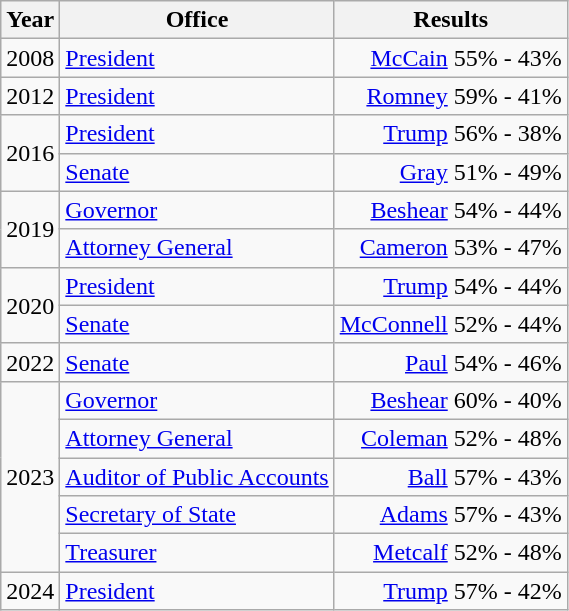<table class=wikitable>
<tr>
<th>Year</th>
<th>Office</th>
<th>Results</th>
</tr>
<tr>
<td>2008</td>
<td><a href='#'>President</a></td>
<td align="right" ><a href='#'>McCain</a> 55% - 43%</td>
</tr>
<tr>
<td>2012</td>
<td><a href='#'>President</a></td>
<td align="right" ><a href='#'>Romney</a> 59% - 41%</td>
</tr>
<tr>
<td rowspan=2>2016</td>
<td><a href='#'>President</a></td>
<td align="right" ><a href='#'>Trump</a> 56% - 38%</td>
</tr>
<tr>
<td><a href='#'>Senate</a></td>
<td align="right" ><a href='#'>Gray</a> 51% - 49%</td>
</tr>
<tr>
<td rowspan=2>2019</td>
<td><a href='#'>Governor</a></td>
<td align="right" ><a href='#'>Beshear</a> 54% - 44%</td>
</tr>
<tr>
<td><a href='#'>Attorney General</a></td>
<td align="right" ><a href='#'>Cameron</a> 53% - 47%</td>
</tr>
<tr>
<td rowspan=2>2020</td>
<td><a href='#'>President</a></td>
<td align="right" ><a href='#'>Trump</a> 54% - 44%</td>
</tr>
<tr>
<td><a href='#'>Senate</a></td>
<td align="right" ><a href='#'>McConnell</a> 52% - 44%</td>
</tr>
<tr>
<td>2022</td>
<td><a href='#'>Senate</a></td>
<td align="right" ><a href='#'>Paul</a> 54% - 46%</td>
</tr>
<tr>
<td rowspan=5>2023</td>
<td><a href='#'>Governor</a></td>
<td align="right" ><a href='#'>Beshear</a> 60% - 40%</td>
</tr>
<tr>
<td><a href='#'>Attorney General</a></td>
<td align="right" ><a href='#'>Coleman</a> 52% - 48%</td>
</tr>
<tr>
<td><a href='#'>Auditor of Public Accounts</a></td>
<td align="right" ><a href='#'>Ball</a> 57% - 43%</td>
</tr>
<tr>
<td><a href='#'>Secretary of State</a></td>
<td align="right" ><a href='#'>Adams</a> 57% - 43%</td>
</tr>
<tr>
<td><a href='#'>Treasurer</a></td>
<td align="right" ><a href='#'>Metcalf</a> 52% - 48%</td>
</tr>
<tr>
<td>2024</td>
<td><a href='#'>President</a></td>
<td align="right" ><a href='#'>Trump</a> 57% - 42%</td>
</tr>
</table>
